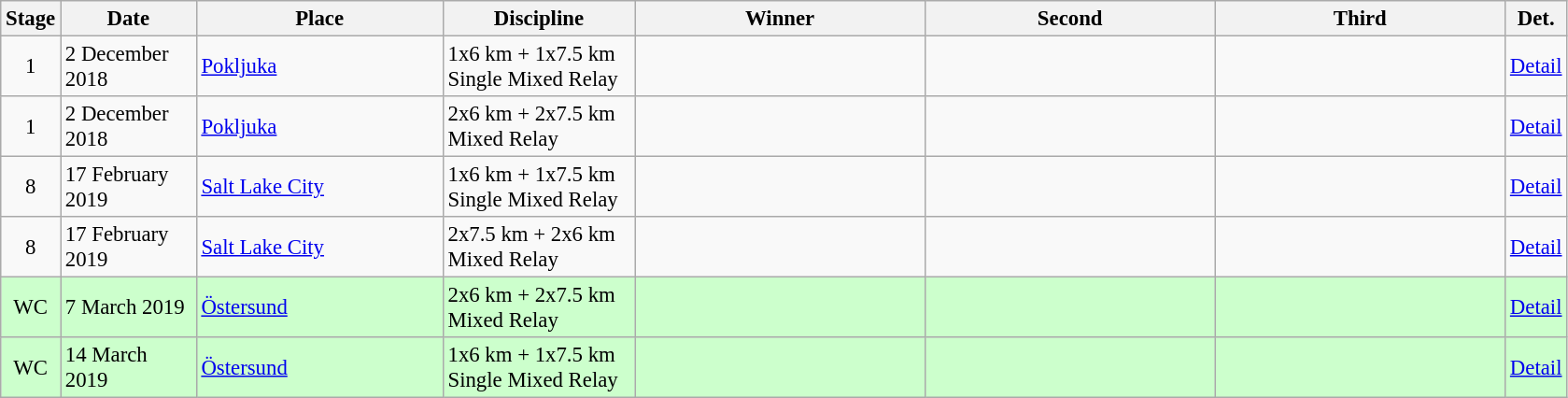<table class="wikitable" style="font-size:95%;">
<tr>
<th width="30">Stage</th>
<th width="90">Date</th>
<th width="169">Place</th>
<th width="130">Discipline</th>
<th width="200">Winner</th>
<th width="200">Second</th>
<th width="200">Third</th>
<th width="10">Det.</th>
</tr>
<tr>
<td align=center>1</td>
<td>2 December 2018</td>
<td> <a href='#'>Pokljuka</a></td>
<td>1x6 km + 1x7.5 km <br> Single Mixed Relay</td>
<td></td>
<td></td>
<td></td>
<td><a href='#'>Detail</a></td>
</tr>
<tr>
<td align=center>1</td>
<td>2 December 2018</td>
<td> <a href='#'>Pokljuka</a></td>
<td>2x6 km + 2x7.5 km <br> Mixed Relay</td>
<td></td>
<td></td>
<td></td>
<td><a href='#'>Detail</a></td>
</tr>
<tr>
<td align=center>8</td>
<td>17 February 2019</td>
<td> <a href='#'>Salt Lake City</a></td>
<td>1x6 km + 1x7.5 km <br> Single Mixed Relay</td>
<td></td>
<td></td>
<td></td>
<td><a href='#'>Detail</a></td>
</tr>
<tr>
<td align=center>8</td>
<td>17 February 2019</td>
<td> <a href='#'>Salt Lake City</a></td>
<td>2x7.5 km + 2x6 km <br> Mixed Relay</td>
<td></td>
<td></td>
<td></td>
<td><a href='#'>Detail</a></td>
</tr>
<tr style="background:#CCFFCC">
<td align=center>WC</td>
<td>7 March 2019</td>
<td> <a href='#'>Östersund</a></td>
<td>2x6 km + 2x7.5 km <br> Mixed Relay</td>
<td></td>
<td></td>
<td></td>
<td><a href='#'>Detail</a></td>
</tr>
<tr style="background:#CCFFCC">
<td align=center>WC</td>
<td>14 March 2019</td>
<td> <a href='#'>Östersund</a></td>
<td>1x6 km + 1x7.5 km <br> Single Mixed Relay</td>
<td></td>
<td></td>
<td></td>
<td><a href='#'>Detail</a></td>
</tr>
</table>
